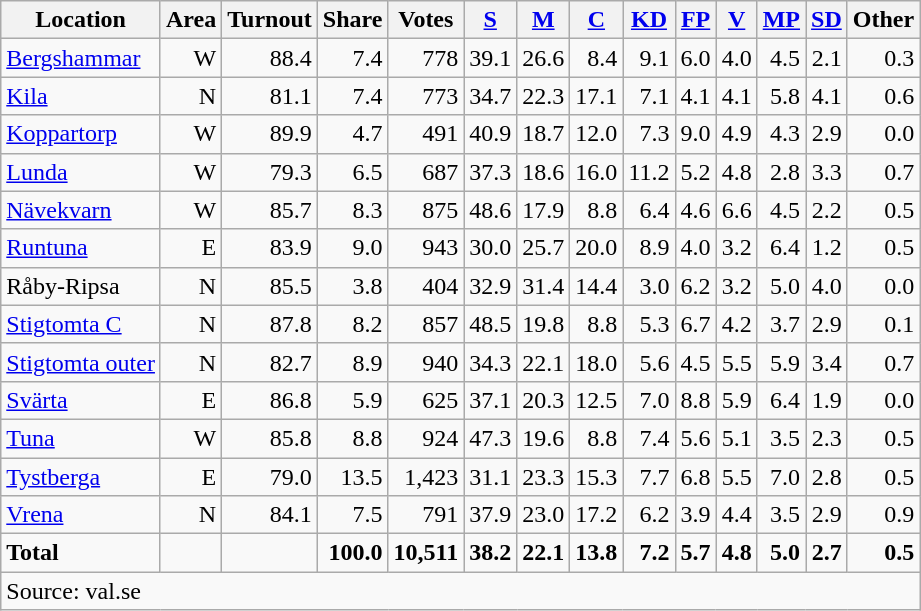<table class="wikitable sortable" style=text-align:right>
<tr>
<th>Location</th>
<th>Area</th>
<th>Turnout</th>
<th>Share</th>
<th>Votes</th>
<th><a href='#'>S</a></th>
<th><a href='#'>M</a></th>
<th><a href='#'>C</a></th>
<th><a href='#'>KD</a></th>
<th><a href='#'>FP</a></th>
<th><a href='#'>V</a></th>
<th><a href='#'>MP</a></th>
<th><a href='#'>SD</a></th>
<th>Other</th>
</tr>
<tr>
<td align=left><a href='#'>Bergshammar</a></td>
<td>W</td>
<td>88.4</td>
<td>7.4</td>
<td>778</td>
<td>39.1</td>
<td>26.6</td>
<td>8.4</td>
<td>9.1</td>
<td>6.0</td>
<td>4.0</td>
<td>4.5</td>
<td>2.1</td>
<td>0.3</td>
</tr>
<tr>
<td align=left><a href='#'>Kila</a></td>
<td>N</td>
<td>81.1</td>
<td>7.4</td>
<td>773</td>
<td>34.7</td>
<td>22.3</td>
<td>17.1</td>
<td>7.1</td>
<td>4.1</td>
<td>4.1</td>
<td>5.8</td>
<td>4.1</td>
<td>0.6</td>
</tr>
<tr>
<td align=left><a href='#'>Koppartorp</a></td>
<td>W</td>
<td>89.9</td>
<td>4.7</td>
<td>491</td>
<td>40.9</td>
<td>18.7</td>
<td>12.0</td>
<td>7.3</td>
<td>9.0</td>
<td>4.9</td>
<td>4.3</td>
<td>2.9</td>
<td>0.0</td>
</tr>
<tr>
<td align=left><a href='#'>Lunda</a></td>
<td>W</td>
<td>79.3</td>
<td>6.5</td>
<td>687</td>
<td>37.3</td>
<td>18.6</td>
<td>16.0</td>
<td>11.2</td>
<td>5.2</td>
<td>4.8</td>
<td>2.8</td>
<td>3.3</td>
<td>0.7</td>
</tr>
<tr>
<td align=left><a href='#'>Nävekvarn</a></td>
<td>W</td>
<td>85.7</td>
<td>8.3</td>
<td>875</td>
<td>48.6</td>
<td>17.9</td>
<td>8.8</td>
<td>6.4</td>
<td>4.6</td>
<td>6.6</td>
<td>4.5</td>
<td>2.2</td>
<td>0.5</td>
</tr>
<tr>
<td align=left><a href='#'>Runtuna</a></td>
<td>E</td>
<td>83.9</td>
<td>9.0</td>
<td>943</td>
<td>30.0</td>
<td>25.7</td>
<td>20.0</td>
<td>8.9</td>
<td>4.0</td>
<td>3.2</td>
<td>6.4</td>
<td>1.2</td>
<td>0.5</td>
</tr>
<tr>
<td align=left>Råby-Ripsa</td>
<td>N</td>
<td>85.5</td>
<td>3.8</td>
<td>404</td>
<td>32.9</td>
<td>31.4</td>
<td>14.4</td>
<td>3.0</td>
<td>6.2</td>
<td>3.2</td>
<td>5.0</td>
<td>4.0</td>
<td>0.0</td>
</tr>
<tr>
<td align=left><a href='#'>Stigtomta C</a></td>
<td>N</td>
<td>87.8</td>
<td>8.2</td>
<td>857</td>
<td>48.5</td>
<td>19.8</td>
<td>8.8</td>
<td>5.3</td>
<td>6.7</td>
<td>4.2</td>
<td>3.7</td>
<td>2.9</td>
<td>0.1</td>
</tr>
<tr>
<td align=left><a href='#'>Stigtomta outer</a></td>
<td>N</td>
<td>82.7</td>
<td>8.9</td>
<td>940</td>
<td>34.3</td>
<td>22.1</td>
<td>18.0</td>
<td>5.6</td>
<td>4.5</td>
<td>5.5</td>
<td>5.9</td>
<td>3.4</td>
<td>0.7</td>
</tr>
<tr>
<td align=left><a href='#'>Svärta</a></td>
<td>E</td>
<td>86.8</td>
<td>5.9</td>
<td>625</td>
<td>37.1</td>
<td>20.3</td>
<td>12.5</td>
<td>7.0</td>
<td>8.8</td>
<td>5.9</td>
<td>6.4</td>
<td>1.9</td>
<td>0.0</td>
</tr>
<tr>
<td align=left><a href='#'>Tuna</a></td>
<td>W</td>
<td>85.8</td>
<td>8.8</td>
<td>924</td>
<td>47.3</td>
<td>19.6</td>
<td>8.8</td>
<td>7.4</td>
<td>5.6</td>
<td>5.1</td>
<td>3.5</td>
<td>2.3</td>
<td>0.5</td>
</tr>
<tr>
<td align=left><a href='#'>Tystberga</a></td>
<td>E</td>
<td>79.0</td>
<td>13.5</td>
<td>1,423</td>
<td>31.1</td>
<td>23.3</td>
<td>15.3</td>
<td>7.7</td>
<td>6.8</td>
<td>5.5</td>
<td>7.0</td>
<td>2.8</td>
<td>0.5</td>
</tr>
<tr>
<td align=left><a href='#'>Vrena</a></td>
<td>N</td>
<td>84.1</td>
<td>7.5</td>
<td>791</td>
<td>37.9</td>
<td>23.0</td>
<td>17.2</td>
<td>6.2</td>
<td>3.9</td>
<td>4.4</td>
<td>3.5</td>
<td>2.9</td>
<td>0.9</td>
</tr>
<tr>
<td align=left><strong>Total</strong></td>
<td></td>
<td></td>
<td><strong>100.0</strong></td>
<td><strong>10,511</strong></td>
<td><strong>38.2</strong></td>
<td><strong>22.1</strong></td>
<td><strong>13.8</strong></td>
<td><strong>7.2</strong></td>
<td><strong>5.7</strong></td>
<td><strong>4.8</strong></td>
<td><strong>5.0</strong></td>
<td><strong>2.7</strong></td>
<td><strong>0.5</strong></td>
</tr>
<tr>
<td align=left colspan=14>Source: val.se </td>
</tr>
</table>
